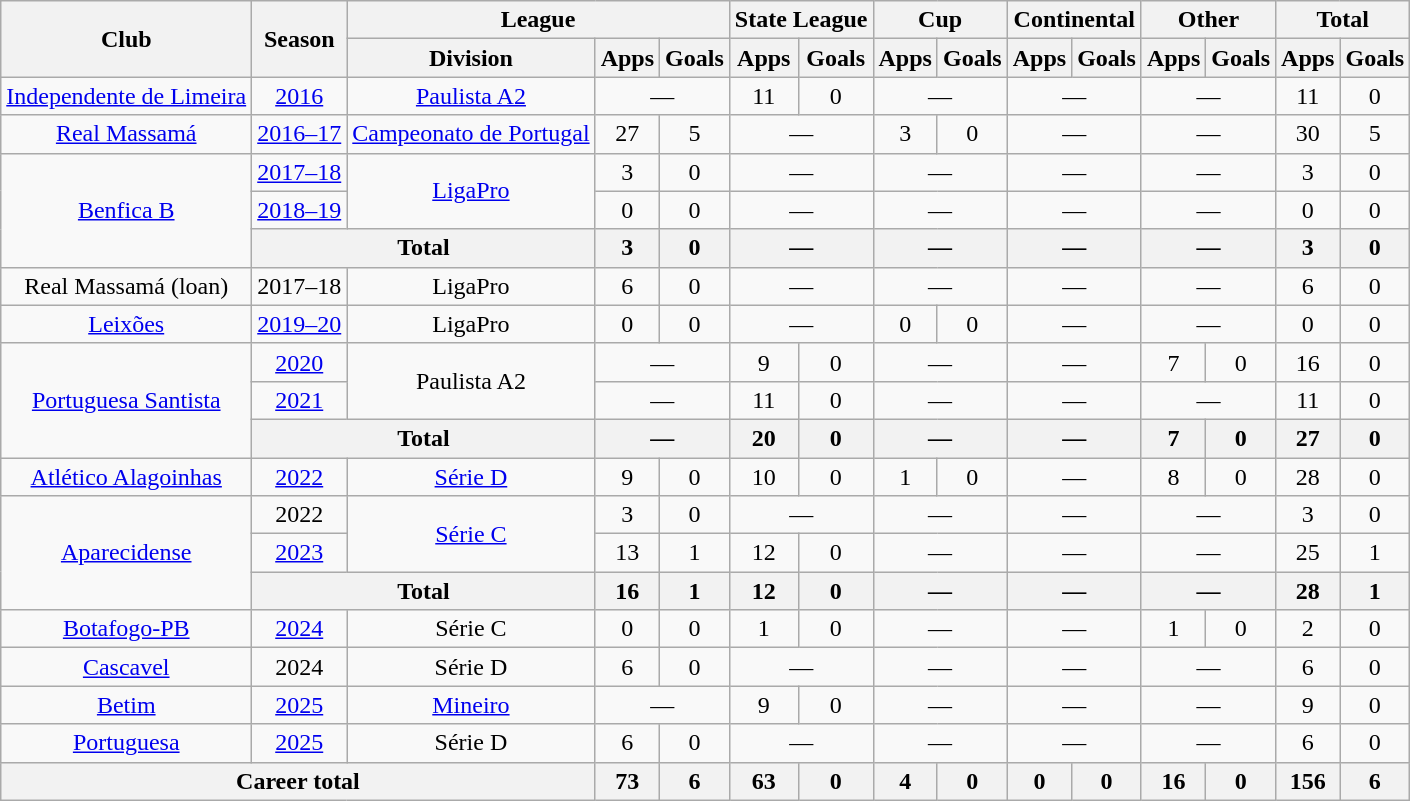<table class="wikitable" style="text-align: center;">
<tr>
<th rowspan="2">Club</th>
<th rowspan="2">Season</th>
<th colspan="3">League</th>
<th colspan="2">State League</th>
<th colspan="2">Cup</th>
<th colspan="2">Continental</th>
<th colspan="2">Other</th>
<th colspan="2">Total</th>
</tr>
<tr>
<th>Division</th>
<th>Apps</th>
<th>Goals</th>
<th>Apps</th>
<th>Goals</th>
<th>Apps</th>
<th>Goals</th>
<th>Apps</th>
<th>Goals</th>
<th>Apps</th>
<th>Goals</th>
<th>Apps</th>
<th>Goals</th>
</tr>
<tr>
<td valign="center"><a href='#'>Independente de Limeira</a></td>
<td><a href='#'>2016</a></td>
<td><a href='#'>Paulista A2</a></td>
<td colspan="2">—</td>
<td>11</td>
<td>0</td>
<td colspan="2">—</td>
<td colspan="2">—</td>
<td colspan="2">—</td>
<td>11</td>
<td>0</td>
</tr>
<tr>
<td valign="center"><a href='#'>Real Massamá</a></td>
<td><a href='#'>2016–17</a></td>
<td><a href='#'>Campeonato de Portugal</a></td>
<td>27</td>
<td>5</td>
<td colspan="2">—</td>
<td>3</td>
<td>0</td>
<td colspan="2">—</td>
<td colspan="2">—</td>
<td>30</td>
<td>5</td>
</tr>
<tr>
<td rowspan="3" valign="center"><a href='#'>Benfica B</a></td>
<td><a href='#'>2017–18</a></td>
<td rowspan="2"><a href='#'>LigaPro</a></td>
<td>3</td>
<td>0</td>
<td colspan="2">—</td>
<td colspan="2">—</td>
<td colspan="2">—</td>
<td colspan="2">—</td>
<td>3</td>
<td>0</td>
</tr>
<tr>
<td><a href='#'>2018–19</a></td>
<td>0</td>
<td>0</td>
<td colspan="2">—</td>
<td colspan="2">—</td>
<td colspan="2">—</td>
<td colspan="2">—</td>
<td>0</td>
<td>0</td>
</tr>
<tr>
<th colspan="2">Total</th>
<th>3</th>
<th>0</th>
<th colspan="2">—</th>
<th colspan="2">—</th>
<th colspan="2">—</th>
<th colspan="2">—</th>
<th>3</th>
<th>0</th>
</tr>
<tr>
<td valign="center">Real Massamá (loan)</td>
<td>2017–18</td>
<td>LigaPro</td>
<td>6</td>
<td>0</td>
<td colspan="2">—</td>
<td colspan="2">—</td>
<td colspan="2">—</td>
<td colspan="2">—</td>
<td>6</td>
<td>0</td>
</tr>
<tr>
<td><a href='#'>Leixões</a></td>
<td><a href='#'>2019–20</a></td>
<td>LigaPro</td>
<td>0</td>
<td>0</td>
<td colspan="2">—</td>
<td>0</td>
<td>0</td>
<td colspan="2">—</td>
<td colspan="2">—</td>
<td>0</td>
<td>0</td>
</tr>
<tr>
<td rowspan="3" valign="center"><a href='#'>Portuguesa Santista</a></td>
<td><a href='#'>2020</a></td>
<td rowspan="2">Paulista A2</td>
<td colspan="2">—</td>
<td>9</td>
<td>0</td>
<td colspan="2">—</td>
<td colspan="2">—</td>
<td>7</td>
<td>0</td>
<td>16</td>
<td>0</td>
</tr>
<tr>
<td><a href='#'>2021</a></td>
<td colspan="2">—</td>
<td>11</td>
<td>0</td>
<td colspan="2">—</td>
<td colspan="2">—</td>
<td colspan="2">—</td>
<td>11</td>
<td>0</td>
</tr>
<tr>
<th colspan="2">Total</th>
<th colspan="2">—</th>
<th>20</th>
<th>0</th>
<th colspan="2">—</th>
<th colspan="2">—</th>
<th>7</th>
<th>0</th>
<th>27</th>
<th>0</th>
</tr>
<tr>
<td valign="center"><a href='#'>Atlético Alagoinhas</a></td>
<td><a href='#'>2022</a></td>
<td><a href='#'>Série D</a></td>
<td>9</td>
<td>0</td>
<td>10</td>
<td>0</td>
<td>1</td>
<td>0</td>
<td colspan="2">—</td>
<td>8</td>
<td>0</td>
<td>28</td>
<td>0</td>
</tr>
<tr>
<td rowspan="3" valign="center"><a href='#'>Aparecidense</a></td>
<td>2022</td>
<td rowspan="2"><a href='#'>Série C</a></td>
<td>3</td>
<td>0</td>
<td colspan="2">—</td>
<td colspan="2">—</td>
<td colspan="2">—</td>
<td colspan="2">—</td>
<td>3</td>
<td>0</td>
</tr>
<tr>
<td><a href='#'>2023</a></td>
<td>13</td>
<td>1</td>
<td>12</td>
<td>0</td>
<td colspan="2">—</td>
<td colspan="2">—</td>
<td colspan="2">—</td>
<td>25</td>
<td>1</td>
</tr>
<tr>
<th colspan="2">Total</th>
<th>16</th>
<th>1</th>
<th>12</th>
<th>0</th>
<th colspan="2">—</th>
<th colspan="2">—</th>
<th colspan="2">—</th>
<th>28</th>
<th>1</th>
</tr>
<tr>
<td valign="center"><a href='#'>Botafogo-PB</a></td>
<td><a href='#'>2024</a></td>
<td>Série C</td>
<td>0</td>
<td>0</td>
<td>1</td>
<td>0</td>
<td colspan="2">—</td>
<td colspan="2">—</td>
<td>1</td>
<td>0</td>
<td>2</td>
<td>0</td>
</tr>
<tr>
<td valign="center"><a href='#'>Cascavel</a></td>
<td>2024</td>
<td>Série D</td>
<td>6</td>
<td>0</td>
<td colspan="2">—</td>
<td colspan="2">—</td>
<td colspan="2">—</td>
<td colspan="2">—</td>
<td>6</td>
<td>0</td>
</tr>
<tr>
<td valign="center"><a href='#'>Betim</a></td>
<td><a href='#'>2025</a></td>
<td><a href='#'>Mineiro</a></td>
<td colspan="2">—</td>
<td>9</td>
<td>0</td>
<td colspan="2">—</td>
<td colspan="2">—</td>
<td colspan="2">—</td>
<td>9</td>
<td>0</td>
</tr>
<tr>
<td valign="center"><a href='#'>Portuguesa</a></td>
<td><a href='#'>2025</a></td>
<td>Série D</td>
<td>6</td>
<td>0</td>
<td colspan="2">—</td>
<td colspan="2">—</td>
<td colspan="2">—</td>
<td colspan="2">—</td>
<td>6</td>
<td>0</td>
</tr>
<tr>
<th colspan="3"><strong>Career total</strong></th>
<th>73</th>
<th>6</th>
<th>63</th>
<th>0</th>
<th>4</th>
<th>0</th>
<th>0</th>
<th>0</th>
<th>16</th>
<th>0</th>
<th>156</th>
<th>6</th>
</tr>
</table>
